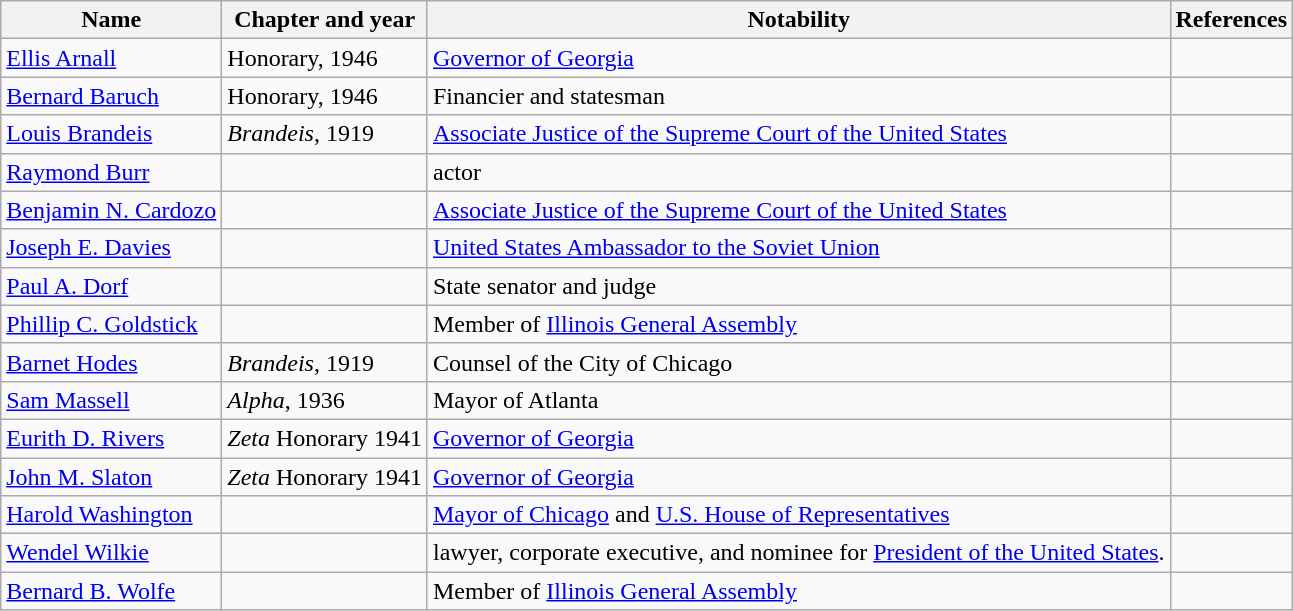<table class="wikitable sortable">
<tr>
<th>Name</th>
<th>Chapter and year</th>
<th>Notability</th>
<th>References</th>
</tr>
<tr>
<td><a href='#'>Ellis Arnall</a></td>
<td>Honorary, 1946</td>
<td><a href='#'>Governor of Georgia</a></td>
<td></td>
</tr>
<tr>
<td><a href='#'>Bernard Baruch</a></td>
<td>Honorary, 1946</td>
<td>Financier and statesman</td>
<td></td>
</tr>
<tr>
<td><a href='#'>Louis Brandeis</a></td>
<td><em>Brandeis</em>, 1919</td>
<td><a href='#'>Associate Justice of the Supreme Court of the United States</a></td>
<td></td>
</tr>
<tr>
<td><a href='#'>Raymond Burr</a></td>
<td></td>
<td>actor</td>
<td></td>
</tr>
<tr>
<td><a href='#'>Benjamin N. Cardozo</a></td>
<td></td>
<td><a href='#'>Associate Justice of the Supreme Court of the United States</a></td>
<td></td>
</tr>
<tr>
<td><a href='#'>Joseph E. Davies</a></td>
<td></td>
<td><a href='#'>United States Ambassador to the Soviet Union</a></td>
<td></td>
</tr>
<tr>
<td><a href='#'>Paul A. Dorf</a></td>
<td></td>
<td>State senator and judge</td>
<td></td>
</tr>
<tr>
<td><a href='#'>Phillip C. Goldstick</a></td>
<td></td>
<td>Member of <a href='#'>Illinois General Assembly</a></td>
<td></td>
</tr>
<tr>
<td><a href='#'>Barnet Hodes</a></td>
<td><em>Brandeis</em>, 1919</td>
<td>Counsel of the City of Chicago</td>
<td></td>
</tr>
<tr>
<td><a href='#'>Sam Massell</a></td>
<td><em>Alpha</em>, 1936</td>
<td>Mayor of Atlanta</td>
<td></td>
</tr>
<tr>
<td><a href='#'>Eurith D. Rivers</a></td>
<td><em>Zeta</em> Honorary 1941</td>
<td><a href='#'>Governor of Georgia</a></td>
<td></td>
</tr>
<tr>
<td><a href='#'>John M. Slaton</a></td>
<td><em>Zeta</em> Honorary 1941</td>
<td><a href='#'>Governor of Georgia</a></td>
<td></td>
</tr>
<tr>
<td><a href='#'>Harold Washington</a></td>
<td></td>
<td><a href='#'>Mayor of Chicago</a> and <a href='#'>U.S. House of Representatives</a></td>
<td></td>
</tr>
<tr>
<td><a href='#'>Wendel Wilkie</a></td>
<td></td>
<td>lawyer, corporate executive, and nominee for <a href='#'>President of the United States</a>.</td>
<td></td>
</tr>
<tr>
<td><a href='#'>Bernard B. Wolfe</a></td>
<td></td>
<td>Member of <a href='#'>Illinois General Assembly</a></td>
<td></td>
</tr>
</table>
